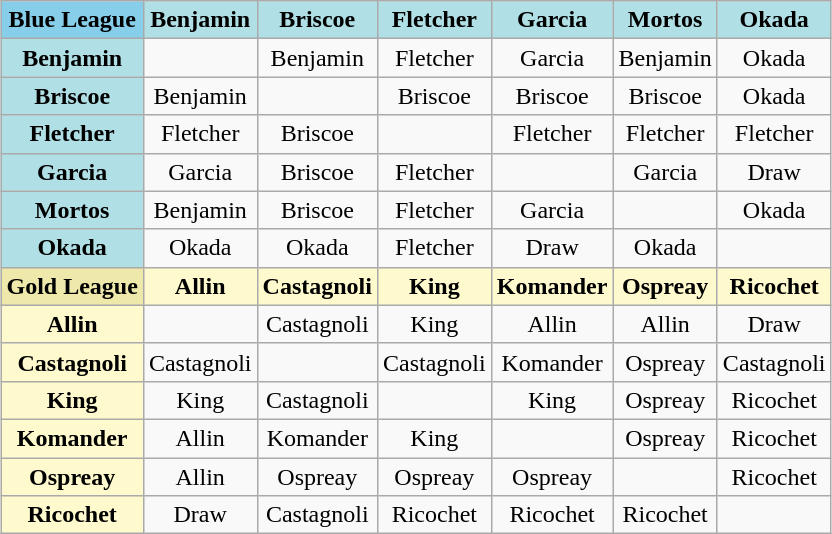<table class="wikitable" style="margin: 1em auto">
<tr>
<th style="background: skyblue">Blue League</th>
<th style="background: powderblue">Benjamin</th>
<th style="background: powderblue">Briscoe</th>
<th style="background: powderblue">Fletcher</th>
<th style="background: powderblue">Garcia</th>
<th style="background: powderblue">Mortos</th>
<th style="background: powderblue">Okada</th>
</tr>
<tr align="center">
<th style="background: powderblue">Benjamin</th>
<td></td>
<td>Benjamin<br></td>
<td>Fletcher<br></td>
<td>Garcia<br></td>
<td>Benjamin<br></td>
<td>Okada<br></td>
</tr>
<tr align="center">
<th style="background: powderblue">Briscoe</th>
<td>Benjamin<br></td>
<td></td>
<td>Briscoe<br></td>
<td>Briscoe<br></td>
<td>Briscoe<br></td>
<td>Okada<br></td>
</tr>
<tr align="center">
<th style="background: powderblue">Fletcher</th>
<td>Fletcher<br></td>
<td>Briscoe<br></td>
<td></td>
<td>Fletcher<br></td>
<td>Fletcher<br></td>
<td>Fletcher<br></td>
</tr>
<tr align="center">
<th style="background: powderblue">Garcia</th>
<td>Garcia<br></td>
<td>Briscoe<br></td>
<td>Fletcher<br></td>
<td></td>
<td>Garcia<br></td>
<td>Draw<br></td>
</tr>
<tr align="center">
<th style="background: powderblue">Mortos</th>
<td>Benjamin<br></td>
<td>Briscoe<br></td>
<td>Fletcher<br></td>
<td>Garcia<br></td>
<td></td>
<td>Okada<br></td>
</tr>
<tr align="center">
<th style="background: powderblue">Okada</th>
<td>Okada<br></td>
<td>Okada<br></td>
<td>Fletcher<br></td>
<td>Draw<br></td>
<td>Okada<br></td>
<td></td>
</tr>
<tr>
<th style="background: palegoldenrod">Gold League</th>
<th style="background: lemonchiffon">Allin</th>
<th style="background: lemonchiffon">Castagnoli</th>
<th style="background: lemonchiffon">King</th>
<th style="background: lemonchiffon">Komander</th>
<th style="background: lemonchiffon">Ospreay</th>
<th style="background: lemonchiffon">Ricochet</th>
</tr>
<tr align="center">
<th style="background: lemonchiffon">Allin</th>
<td></td>
<td>Castagnoli<br></td>
<td>King<br></td>
<td>Allin<br></td>
<td>Allin<br></td>
<td>Draw<br></td>
</tr>
<tr align="center">
<th style="background: lemonchiffon">Castagnoli</th>
<td>Castagnoli<br></td>
<td></td>
<td>Castagnoli<br></td>
<td>Komander<br></td>
<td>Ospreay<br></td>
<td>Castagnoli<br></td>
</tr>
<tr align="center">
<th style="background: lemonchiffon">King</th>
<td>King<br></td>
<td>Castagnoli<br></td>
<td></td>
<td>King<br></td>
<td>Ospreay<br></td>
<td>Ricochet<br></td>
</tr>
<tr align="center">
<th style="background: lemonchiffon">Komander</th>
<td>Allin<br></td>
<td>Komander<br></td>
<td>King<br></td>
<td></td>
<td>Ospreay<br></td>
<td>Ricochet<br></td>
</tr>
<tr align="center">
<th style="background: lemonchiffon">Ospreay</th>
<td>Allin<br></td>
<td>Ospreay<br></td>
<td>Ospreay<br></td>
<td>Ospreay<br></td>
<td></td>
<td>Ricochet<br></td>
</tr>
<tr align="center">
<th style="background: lemonchiffon">Ricochet</th>
<td>Draw<br></td>
<td>Castagnoli<br></td>
<td>Ricochet<br></td>
<td>Ricochet<br></td>
<td>Ricochet<br></td>
<td></td>
</tr>
</table>
